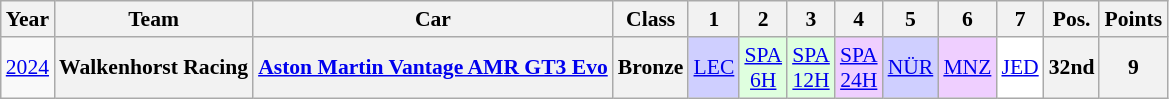<table class="wikitable" border="1" style="text-align:center; font-size:90%;">
<tr>
<th>Year</th>
<th>Team</th>
<th>Car</th>
<th>Class</th>
<th>1</th>
<th>2</th>
<th>3</th>
<th>4</th>
<th>5</th>
<th>6</th>
<th>7</th>
<th>Pos.</th>
<th>Points</th>
</tr>
<tr>
<td><a href='#'>2024</a></td>
<th>Walkenhorst Racing</th>
<th><a href='#'>Aston Martin Vantage AMR GT3 Evo</a></th>
<th>Bronze</th>
<td style="background:#CFCFFF;"><a href='#'>LEC</a><br></td>
<td style="background:#DFFFDF;"><a href='#'>SPA<br>6H</a><br></td>
<td style="background:#DFFFDF;"><a href='#'>SPA<br>12H</a><br></td>
<td style="background:#EFCFFF;"><a href='#'>SPA<br>24H</a><br></td>
<td style="background:#CFCFFF;"><a href='#'>NÜR</a><br></td>
<td style="background:#EFCFFF;"><a href='#'>MNZ</a><br></td>
<td style="background:#FFFFFF;"><a href='#'>JED</a><br></td>
<th>32nd</th>
<th>9</th>
</tr>
</table>
